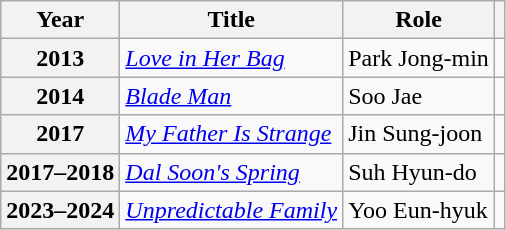<table class="wikitable plainrowheaders sortable">
<tr>
<th scope="col">Year</th>
<th scope="col">Title</th>
<th scope="col">Role</th>
<th scope="col" class="unsortable"></th>
</tr>
<tr>
<th scope="row">2013</th>
<td><em><a href='#'>Love in Her Bag</a></em></td>
<td>Park Jong-min</td>
<td style="text-align:center"></td>
</tr>
<tr>
<th scope="row">2014</th>
<td><em><a href='#'>Blade Man</a></em></td>
<td>Soo Jae</td>
<td style="text-align:center"></td>
</tr>
<tr>
<th scope="row">2017</th>
<td><em><a href='#'>My Father Is Strange</a></em></td>
<td>Jin Sung-joon</td>
<td style="text-align:center"></td>
</tr>
<tr>
<th scope="row">2017–2018</th>
<td><em><a href='#'>Dal Soon's Spring</a></em></td>
<td>Suh Hyun-do</td>
<td style="text-align:center"></td>
</tr>
<tr>
<th scope="row">2023–2024</th>
<td><em><a href='#'>Unpredictable Family</a></em></td>
<td>Yoo Eun-hyuk</td>
<td style="text-align:center"></td>
</tr>
</table>
